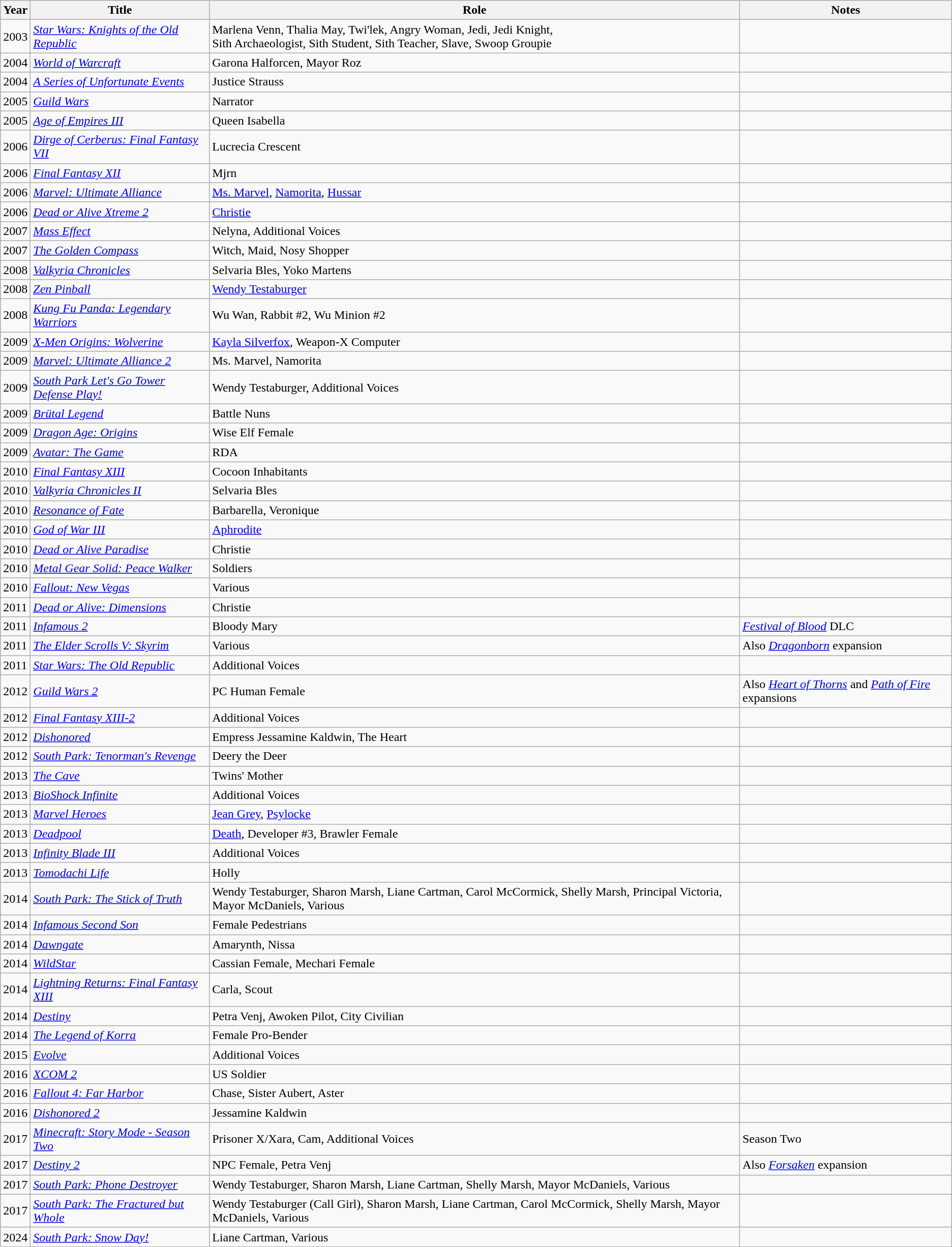<table class="wikitable sortable">
<tr>
<th>Year</th>
<th>Title</th>
<th>Role</th>
<th>Notes</th>
</tr>
<tr>
<td>2003</td>
<td><em><a href='#'>Star Wars: Knights of the Old Republic</a></em></td>
<td>Marlena Venn, Thalia May, Twi'lek, Angry Woman, Jedi, Jedi Knight,<br>Sith Archaeologist, Sith Student, Sith Teacher, Slave, Swoop Groupie</td>
<td></td>
</tr>
<tr>
<td>2004</td>
<td><em><a href='#'>World of Warcraft</a></em></td>
<td>Garona Halforcen, Mayor Roz</td>
<td></td>
</tr>
<tr>
<td>2004</td>
<td><em><a href='#'>A Series of Unfortunate Events</a></em></td>
<td>Justice Strauss</td>
<td></td>
</tr>
<tr>
<td>2005</td>
<td><em><a href='#'>Guild Wars</a></em></td>
<td>Narrator</td>
<td></td>
</tr>
<tr>
<td>2005</td>
<td><em><a href='#'>Age of Empires III</a></em></td>
<td>Queen Isabella</td>
<td></td>
</tr>
<tr>
<td>2006</td>
<td><em><a href='#'>Dirge of Cerberus: Final Fantasy VII</a></em></td>
<td>Lucrecia Crescent</td>
<td></td>
</tr>
<tr>
<td>2006</td>
<td><em><a href='#'>Final Fantasy XII</a></em></td>
<td>Mjrn</td>
<td></td>
</tr>
<tr>
<td>2006</td>
<td><em><a href='#'>Marvel: Ultimate Alliance</a></em></td>
<td><a href='#'>Ms. Marvel</a>, <a href='#'>Namorita</a>, <a href='#'>Hussar</a></td>
<td></td>
</tr>
<tr>
<td>2006</td>
<td><em><a href='#'>Dead or Alive Xtreme 2</a></em></td>
<td><a href='#'>Christie</a></td>
<td></td>
</tr>
<tr>
<td>2007</td>
<td><em><a href='#'>Mass Effect</a></em></td>
<td>Nelyna, Additional Voices</td>
<td></td>
</tr>
<tr>
<td>2007</td>
<td><em><a href='#'>The Golden Compass</a></em></td>
<td>Witch, Maid, Nosy Shopper</td>
<td></td>
</tr>
<tr>
<td>2008</td>
<td><em><a href='#'>Valkyria Chronicles</a></em></td>
<td>Selvaria Bles, Yoko Martens</td>
<td></td>
</tr>
<tr>
<td>2008</td>
<td><em><a href='#'>Zen Pinball</a></em></td>
<td><a href='#'>Wendy Testaburger</a></td>
<td></td>
</tr>
<tr>
<td>2008</td>
<td><em><a href='#'>Kung Fu Panda: Legendary Warriors</a></em></td>
<td>Wu Wan, Rabbit #2, Wu Minion #2</td>
<td></td>
</tr>
<tr>
<td>2009</td>
<td><em><a href='#'>X-Men Origins: Wolverine</a></em></td>
<td><a href='#'>Kayla Silverfox</a>, Weapon-X Computer</td>
<td></td>
</tr>
<tr>
<td>2009</td>
<td><em><a href='#'>Marvel: Ultimate Alliance 2</a></em></td>
<td>Ms. Marvel, Namorita</td>
<td></td>
</tr>
<tr>
<td>2009</td>
<td><em><a href='#'>South Park Let's Go Tower Defense Play!</a></em></td>
<td>Wendy Testaburger, Additional Voices</td>
<td></td>
</tr>
<tr>
<td>2009</td>
<td><em><a href='#'>Brütal Legend</a></em></td>
<td>Battle Nuns</td>
<td></td>
</tr>
<tr>
<td>2009</td>
<td><em><a href='#'>Dragon Age: Origins</a></em></td>
<td>Wise Elf Female</td>
<td></td>
</tr>
<tr>
<td>2009</td>
<td><em><a href='#'>Avatar: The Game</a></em></td>
<td>RDA</td>
<td></td>
</tr>
<tr>
<td>2010</td>
<td><em><a href='#'>Final Fantasy XIII</a></em></td>
<td>Cocoon Inhabitants</td>
<td></td>
</tr>
<tr>
<td>2010</td>
<td><em><a href='#'>Valkyria Chronicles II</a></em></td>
<td>Selvaria Bles</td>
<td></td>
</tr>
<tr>
<td>2010</td>
<td><em><a href='#'>Resonance of Fate</a></em></td>
<td>Barbarella, Veronique</td>
<td></td>
</tr>
<tr>
<td>2010</td>
<td><em><a href='#'>God of War III</a></em></td>
<td><a href='#'>Aphrodite</a></td>
<td></td>
</tr>
<tr>
<td>2010</td>
<td><em><a href='#'>Dead or Alive Paradise</a></em></td>
<td>Christie</td>
<td></td>
</tr>
<tr>
<td>2010</td>
<td><em><a href='#'>Metal Gear Solid: Peace Walker</a></em></td>
<td>Soldiers</td>
<td></td>
</tr>
<tr>
<td>2010</td>
<td><em><a href='#'>Fallout: New Vegas</a></em></td>
<td>Various</td>
<td></td>
</tr>
<tr>
<td>2011</td>
<td><em><a href='#'>Dead or Alive: Dimensions</a></em></td>
<td>Christie</td>
<td></td>
</tr>
<tr>
<td>2011</td>
<td><em><a href='#'>Infamous 2</a></em></td>
<td>Bloody Mary</td>
<td><em><a href='#'>Festival of Blood</a></em> DLC</td>
</tr>
<tr>
<td>2011</td>
<td><em><a href='#'>The Elder Scrolls V: Skyrim</a></em></td>
<td>Various</td>
<td>Also <em><a href='#'>Dragonborn</a></em> expansion</td>
</tr>
<tr>
<td>2011</td>
<td><em><a href='#'>Star Wars: The Old Republic</a></em></td>
<td>Additional Voices</td>
<td></td>
</tr>
<tr>
<td>2012</td>
<td><em><a href='#'>Guild Wars 2</a></em></td>
<td>PC Human Female</td>
<td>Also <em><a href='#'>Heart of Thorns</a></em> and <em><a href='#'>Path of Fire</a></em> expansions</td>
</tr>
<tr>
<td>2012</td>
<td><em><a href='#'>Final Fantasy XIII-2</a></em></td>
<td>Additional Voices</td>
<td></td>
</tr>
<tr>
<td>2012</td>
<td><em><a href='#'>Dishonored</a></em></td>
<td>Empress Jessamine Kaldwin, The Heart</td>
<td></td>
</tr>
<tr>
<td>2012</td>
<td><em><a href='#'>South Park: Tenorman's Revenge</a></em></td>
<td>Deery the Deer</td>
<td></td>
</tr>
<tr>
<td>2013</td>
<td><em><a href='#'>The Cave</a></em></td>
<td>Twins' Mother</td>
<td></td>
</tr>
<tr>
<td>2013</td>
<td><em><a href='#'>BioShock Infinite</a></em></td>
<td>Additional Voices</td>
<td></td>
</tr>
<tr>
<td>2013</td>
<td><em><a href='#'>Marvel Heroes</a></em></td>
<td><a href='#'>Jean Grey</a>, <a href='#'>Psylocke</a></td>
<td></td>
</tr>
<tr>
<td>2013</td>
<td><em><a href='#'>Deadpool</a></em></td>
<td><a href='#'>Death</a>, Developer #3, Brawler Female</td>
<td></td>
</tr>
<tr>
<td>2013</td>
<td><em><a href='#'>Infinity Blade III</a></em></td>
<td>Additional Voices</td>
<td></td>
</tr>
<tr>
<td>2013</td>
<td><em><a href='#'>Tomodachi Life</a></em></td>
<td>Holly</td>
</tr>
<tr>
<td>2014</td>
<td><em><a href='#'>South Park: The Stick of Truth</a></em></td>
<td>Wendy Testaburger, Sharon Marsh, Liane Cartman, Carol McCormick, Shelly Marsh, Principal Victoria, Mayor McDaniels, Various</td>
<td></td>
</tr>
<tr>
<td>2014</td>
<td><em><a href='#'>Infamous Second Son</a></em></td>
<td>Female Pedestrians</td>
<td></td>
</tr>
<tr>
<td>2014</td>
<td><em><a href='#'>Dawngate</a></em></td>
<td>Amarynth, Nissa</td>
<td></td>
</tr>
<tr>
<td>2014</td>
<td><em><a href='#'>WildStar</a></em></td>
<td>Cassian Female, Mechari Female</td>
<td></td>
</tr>
<tr>
<td>2014</td>
<td><em><a href='#'>Lightning Returns: Final Fantasy XIII</a></em></td>
<td>Carla, Scout</td>
<td></td>
</tr>
<tr>
<td>2014</td>
<td><em><a href='#'>Destiny</a></em></td>
<td>Petra Venj, Awoken Pilot, City Civilian</td>
<td></td>
</tr>
<tr>
<td>2014</td>
<td><em><a href='#'>The Legend of Korra</a></em></td>
<td>Female Pro-Bender</td>
<td></td>
</tr>
<tr>
<td>2015</td>
<td><em><a href='#'>Evolve</a></em></td>
<td>Additional Voices</td>
<td></td>
</tr>
<tr>
<td>2016</td>
<td><em><a href='#'>XCOM 2</a></em></td>
<td>US Soldier</td>
<td></td>
</tr>
<tr>
<td>2016</td>
<td><em><a href='#'>Fallout 4: Far Harbor</a></em></td>
<td>Chase, Sister Aubert, Aster</td>
<td></td>
</tr>
<tr>
<td>2016</td>
<td><em><a href='#'>Dishonored 2</a></em></td>
<td>Jessamine Kaldwin</td>
<td></td>
</tr>
<tr>
<td>2017</td>
<td><em><a href='#'>Minecraft: Story Mode - Season Two</a></em></td>
<td>Prisoner X/Xara, Cam, Additional Voices</td>
<td>Season Two</td>
</tr>
<tr>
<td>2017</td>
<td><em><a href='#'>Destiny 2</a></em></td>
<td>NPC Female, Petra Venj</td>
<td>Also <em><a href='#'>Forsaken</a></em> expansion</td>
</tr>
<tr>
<td>2017</td>
<td><em><a href='#'>South Park: Phone Destroyer</a></em></td>
<td>Wendy Testaburger, Sharon Marsh, Liane Cartman, Shelly Marsh, Mayor McDaniels, Various</td>
<td></td>
</tr>
<tr>
<td>2017</td>
<td><em><a href='#'>South Park: The Fractured but Whole</a></em></td>
<td>Wendy Testaburger (Call Girl), Sharon Marsh, Liane Cartman, Carol McCormick, Shelly Marsh, Mayor McDaniels, Various</td>
<td></td>
</tr>
<tr>
<td>2024</td>
<td><em><a href='#'>South Park: Snow Day!</a></em></td>
<td>Liane Cartman, Various</td>
<td></td>
</tr>
</table>
